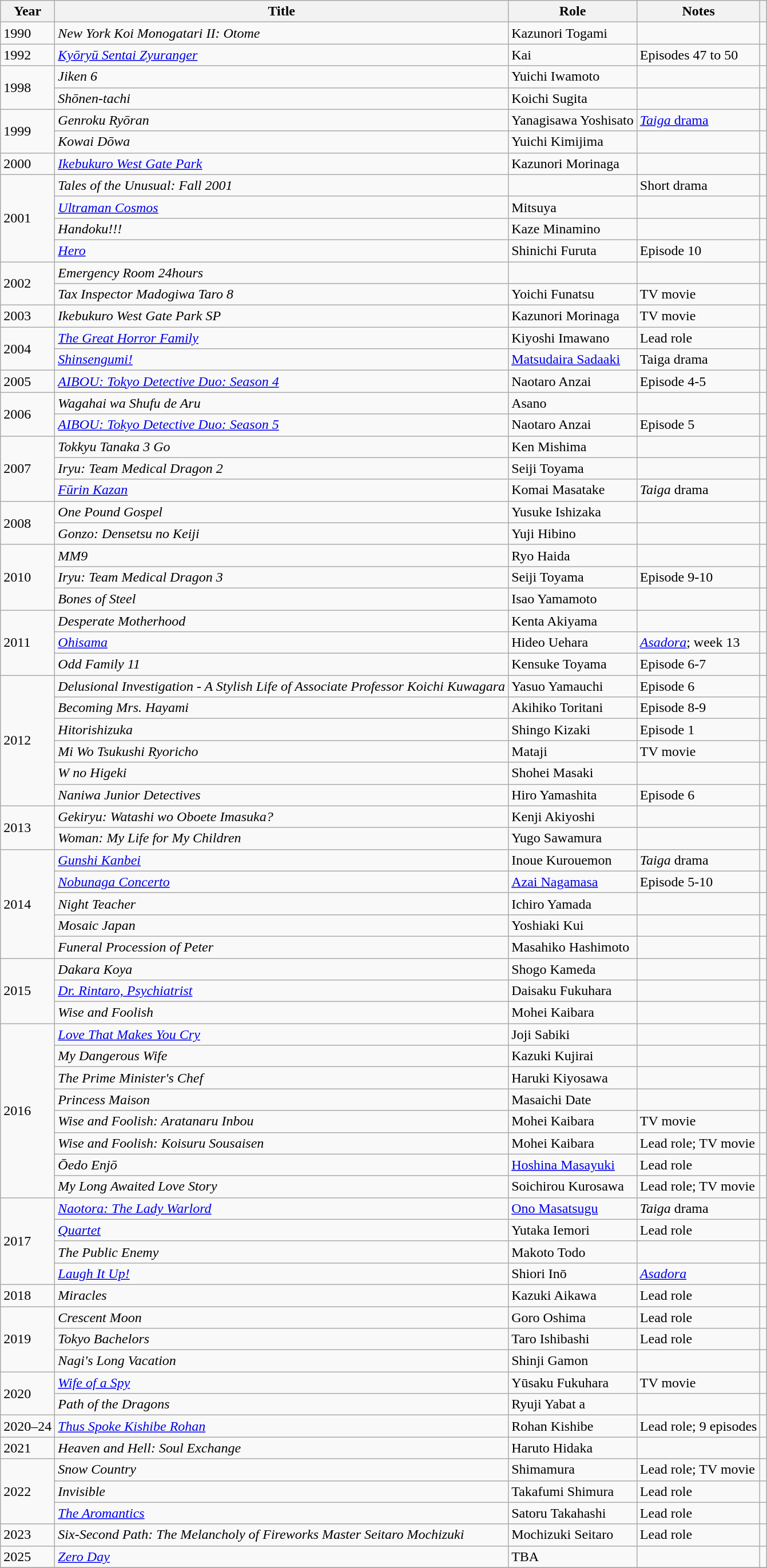<table class="wikitable sortable">
<tr>
<th>Year</th>
<th>Title</th>
<th>Role</th>
<th class="unsortable">Notes</th>
<th class="unsortable"></th>
</tr>
<tr>
<td>1990</td>
<td><em>New York Koi Monogatari II: Otome</em></td>
<td>Kazunori Togami</td>
<td></td>
<td></td>
</tr>
<tr>
<td>1992</td>
<td><em><a href='#'>Kyōryū Sentai Zyuranger</a></em></td>
<td>Kai</td>
<td>Episodes 47 to 50</td>
<td></td>
</tr>
<tr>
<td rowspan="2">1998</td>
<td><em>Jiken 6</em></td>
<td>Yuichi Iwamoto</td>
<td></td>
<td></td>
</tr>
<tr>
<td><em>Shōnen-tachi</em></td>
<td>Koichi Sugita</td>
<td></td>
<td></td>
</tr>
<tr>
<td rowspan="2">1999</td>
<td><em>Genroku Ryōran</em></td>
<td>Yanagisawa Yoshisato</td>
<td><a href='#'><em>Taiga</em> drama</a></td>
<td></td>
</tr>
<tr>
<td><em>Kowai Dōwa</em></td>
<td>Yuichi Kimijima</td>
<td></td>
<td></td>
</tr>
<tr>
<td>2000</td>
<td><em><a href='#'>Ikebukuro West Gate Park</a></em></td>
<td>Kazunori Morinaga</td>
<td></td>
<td></td>
</tr>
<tr>
<td rowspan="4">2001</td>
<td><em>Tales of the Unusual: Fall 2001</em></td>
<td></td>
<td>Short drama</td>
<td></td>
</tr>
<tr>
<td><em><a href='#'>Ultraman Cosmos</a></em></td>
<td>Mitsuya</td>
<td></td>
<td></td>
</tr>
<tr>
<td><em>Handoku!!!</em></td>
<td>Kaze Minamino</td>
<td></td>
<td></td>
</tr>
<tr>
<td><em><a href='#'>Hero</a></em></td>
<td>Shinichi Furuta</td>
<td>Episode 10</td>
<td></td>
</tr>
<tr>
<td rowspan="2">2002</td>
<td><em>Emergency Room 24hours</em></td>
<td></td>
<td></td>
<td></td>
</tr>
<tr>
<td><em>Tax Inspector Madogiwa Taro 8</em></td>
<td>Yoichi Funatsu</td>
<td>TV movie</td>
<td></td>
</tr>
<tr>
<td>2003</td>
<td><em>Ikebukuro West Gate Park SP</em></td>
<td>Kazunori Morinaga</td>
<td>TV movie</td>
<td></td>
</tr>
<tr>
<td rowspan="2">2004</td>
<td><em><a href='#'>The Great Horror Family</a></em></td>
<td>Kiyoshi Imawano</td>
<td>Lead role</td>
<td></td>
</tr>
<tr>
<td><em><a href='#'>Shinsengumi!</a></em></td>
<td><a href='#'>Matsudaira Sadaaki</a></td>
<td>Taiga drama</td>
<td></td>
</tr>
<tr>
<td>2005</td>
<td><em><a href='#'>AIBOU: Tokyo Detective Duo: Season 4</a></em></td>
<td>Naotaro Anzai</td>
<td>Episode 4-5</td>
<td></td>
</tr>
<tr>
<td rowspan="2">2006</td>
<td><em>Wagahai wa Shufu de Aru</em></td>
<td>Asano</td>
<td></td>
<td></td>
</tr>
<tr>
<td><em><a href='#'>AIBOU: Tokyo Detective Duo: Season 5</a></em></td>
<td>Naotaro Anzai</td>
<td>Episode 5</td>
<td></td>
</tr>
<tr>
<td rowspan="3">2007</td>
<td><em>Tokkyu Tanaka 3 Go</em></td>
<td>Ken Mishima</td>
<td></td>
<td></td>
</tr>
<tr>
<td><em>Iryu: Team Medical Dragon 2</em></td>
<td>Seiji Toyama</td>
<td></td>
<td></td>
</tr>
<tr>
<td><em><a href='#'>Fūrin Kazan</a></em></td>
<td>Komai Masatake</td>
<td><em>Taiga</em> drama</td>
<td></td>
</tr>
<tr>
<td rowspan="2">2008</td>
<td><em>One Pound Gospel</em></td>
<td>Yusuke Ishizaka</td>
<td></td>
<td></td>
</tr>
<tr>
<td><em>Gonzo: Densetsu no Keiji</em></td>
<td>Yuji Hibino</td>
<td></td>
<td></td>
</tr>
<tr>
<td rowspan="3">2010</td>
<td><em>MM9</em></td>
<td>Ryo Haida</td>
<td></td>
<td></td>
</tr>
<tr>
<td><em>Iryu: Team Medical Dragon 3</em></td>
<td>Seiji Toyama</td>
<td>Episode 9-10</td>
<td></td>
</tr>
<tr>
<td><em>Bones of Steel</em></td>
<td>Isao Yamamoto</td>
<td></td>
<td></td>
</tr>
<tr>
<td rowspan="3">2011</td>
<td><em>Desperate Motherhood</em></td>
<td>Kenta Akiyama</td>
<td></td>
<td></td>
</tr>
<tr>
<td><em><a href='#'>Ohisama</a></em></td>
<td>Hideo Uehara</td>
<td><em><a href='#'>Asadora</a></em>; week 13</td>
<td></td>
</tr>
<tr>
<td><em>Odd Family 11</em></td>
<td>Kensuke Toyama</td>
<td>Episode 6-7</td>
<td></td>
</tr>
<tr>
<td rowspan="6">2012</td>
<td><em>Delusional Investigation - A Stylish Life of Associate Professor Koichi Kuwagara</em></td>
<td>Yasuo Yamauchi</td>
<td>Episode 6</td>
<td></td>
</tr>
<tr>
<td><em>Becoming Mrs. Hayami</em></td>
<td>Akihiko Toritani</td>
<td>Episode 8-9</td>
<td></td>
</tr>
<tr>
<td><em>Hitorishizuka</em></td>
<td>Shingo Kizaki</td>
<td>Episode 1</td>
<td></td>
</tr>
<tr>
<td><em>Mi Wo Tsukushi Ryoricho </em></td>
<td>Mataji</td>
<td>TV movie</td>
<td></td>
</tr>
<tr>
<td><em>W no Higeki</em></td>
<td>Shohei Masaki</td>
<td></td>
<td></td>
</tr>
<tr>
<td><em>Naniwa Junior Detectives</em></td>
<td>Hiro Yamashita</td>
<td>Episode 6</td>
<td></td>
</tr>
<tr>
<td rowspan="2">2013</td>
<td><em>Gekiryu: Watashi wo Oboete Imasuka?</em></td>
<td>Kenji Akiyoshi</td>
<td></td>
<td></td>
</tr>
<tr>
<td><em>Woman: My Life for My Children</em></td>
<td>Yugo Sawamura</td>
<td></td>
<td></td>
</tr>
<tr>
<td rowspan="5">2014</td>
<td><em><a href='#'>Gunshi Kanbei</a></em></td>
<td>Inoue Kurouemon</td>
<td><em>Taiga</em> drama</td>
<td></td>
</tr>
<tr>
<td><em><a href='#'>Nobunaga Concerto</a></em></td>
<td><a href='#'>Azai Nagamasa</a></td>
<td>Episode 5-10</td>
<td></td>
</tr>
<tr>
<td><em>Night Teacher</em></td>
<td>Ichiro Yamada</td>
<td></td>
<td></td>
</tr>
<tr>
<td><em>Mosaic Japan</em></td>
<td>Yoshiaki Kui</td>
<td></td>
<td></td>
</tr>
<tr>
<td><em>Funeral Procession of Peter</em></td>
<td>Masahiko Hashimoto</td>
<td></td>
<td></td>
</tr>
<tr>
<td rowspan="3">2015</td>
<td><em>Dakara Koya</em></td>
<td>Shogo Kameda</td>
<td></td>
<td></td>
</tr>
<tr>
<td><em><a href='#'>Dr. Rintaro, Psychiatrist</a></em></td>
<td>Daisaku Fukuhara</td>
<td></td>
<td></td>
</tr>
<tr>
<td><em>Wise and Foolish</em></td>
<td>Mohei Kaibara</td>
<td></td>
<td></td>
</tr>
<tr>
<td rowspan="8">2016</td>
<td><em><a href='#'>Love That Makes You Cry</a></em></td>
<td>Joji Sabiki</td>
<td></td>
<td></td>
</tr>
<tr>
<td><em>My Dangerous Wife</em></td>
<td>Kazuki Kujirai</td>
<td></td>
<td></td>
</tr>
<tr>
<td><em>The Prime Minister's Chef</em></td>
<td>Haruki Kiyosawa</td>
<td></td>
<td></td>
</tr>
<tr>
<td><em>Princess Maison</em></td>
<td>Masaichi Date</td>
<td></td>
<td></td>
</tr>
<tr>
<td><em>Wise and Foolish: Aratanaru Inbou</em></td>
<td>Mohei Kaibara</td>
<td>TV movie</td>
<td></td>
</tr>
<tr>
<td><em>Wise and Foolish: Koisuru Sousaisen</em></td>
<td>Mohei Kaibara</td>
<td>Lead role; TV movie</td>
<td></td>
</tr>
<tr>
<td><em>Ōedo Enjō</em></td>
<td><a href='#'>Hoshina Masayuki</a></td>
<td>Lead role</td>
<td></td>
</tr>
<tr>
<td><em>My Long Awaited Love Story</em></td>
<td>Soichirou Kurosawa</td>
<td>Lead role; TV movie</td>
<td></td>
</tr>
<tr>
<td rowspan="4">2017</td>
<td><em><a href='#'>Naotora: The Lady Warlord</a></em></td>
<td><a href='#'>Ono Masatsugu</a></td>
<td><em>Taiga</em> drama</td>
<td></td>
</tr>
<tr>
<td><em><a href='#'>Quartet</a></em></td>
<td>Yutaka Iemori</td>
<td>Lead role</td>
<td></td>
</tr>
<tr>
<td><em>The Public Enemy</em></td>
<td>Makoto Todo</td>
<td></td>
<td></td>
</tr>
<tr>
<td><em><a href='#'>Laugh It Up!</a></em></td>
<td>Shiori Inō</td>
<td><em><a href='#'>Asadora</a></em></td>
<td></td>
</tr>
<tr>
<td>2018</td>
<td><em>Miracles</em></td>
<td>Kazuki Aikawa</td>
<td>Lead role</td>
<td></td>
</tr>
<tr>
<td rowspan="3">2019</td>
<td><em>Crescent Moon</em></td>
<td>Goro Oshima</td>
<td>Lead role</td>
<td></td>
</tr>
<tr>
<td><em>Tokyo Bachelors</em></td>
<td>Taro Ishibashi</td>
<td>Lead role</td>
<td></td>
</tr>
<tr>
<td><em>Nagi's Long Vacation</em></td>
<td>Shinji Gamon</td>
<td></td>
<td></td>
</tr>
<tr>
<td rowspan="2">2020</td>
<td><em><a href='#'>Wife of a Spy</a></em></td>
<td>Yūsaku Fukuhara</td>
<td>TV movie</td>
<td></td>
</tr>
<tr>
<td><em>Path of the Dragons</em></td>
<td>Ryuji Yabat a</td>
<td></td>
<td></td>
</tr>
<tr>
<td>2020–24</td>
<td><em><a href='#'>Thus Spoke Kishibe Rohan</a></em></td>
<td>Rohan Kishibe</td>
<td>Lead role; 9 episodes</td>
<td></td>
</tr>
<tr>
<td rowspan="1">2021</td>
<td><em>Heaven and Hell: Soul Exchange</em></td>
<td>Haruto Hidaka</td>
<td></td>
<td></td>
</tr>
<tr>
<td rowspan="3">2022</td>
<td><em>Snow Country</em></td>
<td>Shimamura</td>
<td>Lead role; TV movie</td>
<td></td>
</tr>
<tr>
<td><em>Invisible</em></td>
<td>Takafumi Shimura</td>
<td>Lead role</td>
<td></td>
</tr>
<tr>
<td><em><a href='#'>The Aromantics</a></em></td>
<td>Satoru Takahashi</td>
<td>Lead role</td>
<td></td>
</tr>
<tr>
<td>2023</td>
<td><em>Six-Second Path: The Melancholy of Fireworks Master Seitaro Mochizuki</em></td>
<td>Mochizuki Seitaro</td>
<td>Lead role</td>
<td></td>
</tr>
<tr>
<td>2025</td>
<td><em><a href='#'>Zero Day</a></em></td>
<td>TBA</td>
<td></td>
<td></td>
</tr>
<tr>
</tr>
</table>
